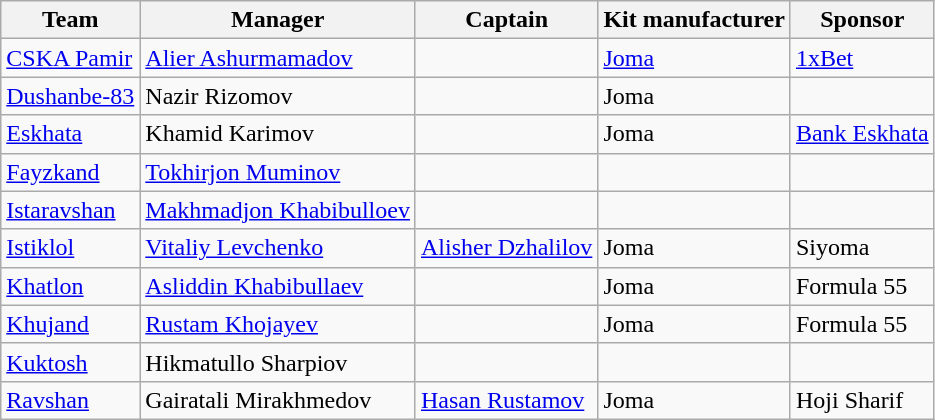<table class="wikitable sortable" style="text-align: left;">
<tr>
<th>Team</th>
<th>Manager</th>
<th>Captain</th>
<th>Kit manufacturer</th>
<th>Sponsor</th>
</tr>
<tr>
<td><a href='#'>CSKA Pamir</a></td>
<td> <a href='#'>Alier Ashurmamadov</a></td>
<td></td>
<td><a href='#'>Joma</a></td>
<td><a href='#'>1xBet</a></td>
</tr>
<tr>
<td><a href='#'>Dushanbe-83</a></td>
<td> Nazir Rizomov</td>
<td></td>
<td>Joma</td>
<td></td>
</tr>
<tr>
<td><a href='#'>Eskhata</a></td>
<td> Khamid Karimov</td>
<td></td>
<td>Joma</td>
<td><a href='#'>Bank Eskhata</a></td>
</tr>
<tr>
<td><a href='#'>Fayzkand</a></td>
<td> <a href='#'>Tokhirjon Muminov</a></td>
<td></td>
<td></td>
<td></td>
</tr>
<tr>
<td><a href='#'>Istaravshan</a></td>
<td> <a href='#'>Makhmadjon Khabibulloev</a></td>
<td></td>
<td></td>
<td></td>
</tr>
<tr>
<td><a href='#'>Istiklol</a></td>
<td> <a href='#'>Vitaliy Levchenko</a></td>
<td> <a href='#'>Alisher Dzhalilov</a></td>
<td>Joma</td>
<td>Siyoma</td>
</tr>
<tr>
<td><a href='#'>Khatlon</a></td>
<td> <a href='#'>Asliddin Khabibullaev</a></td>
<td></td>
<td>Joma</td>
<td>Formula 55</td>
</tr>
<tr>
<td><a href='#'>Khujand</a></td>
<td> <a href='#'>Rustam Khojayev</a></td>
<td></td>
<td>Joma</td>
<td>Formula 55</td>
</tr>
<tr>
<td><a href='#'>Kuktosh</a></td>
<td> Hikmatullo Sharpiov</td>
<td></td>
<td></td>
<td></td>
</tr>
<tr>
<td><a href='#'>Ravshan</a></td>
<td> Gairatali Mirakhmedov</td>
<td> <a href='#'>Hasan Rustamov</a></td>
<td>Joma</td>
<td>Hoji Sharif</td>
</tr>
</table>
